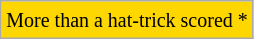<table class="wikitable">
<tr>
<td bgcolor="gold"><small>More than a hat-trick scored  *</small></td>
</tr>
</table>
